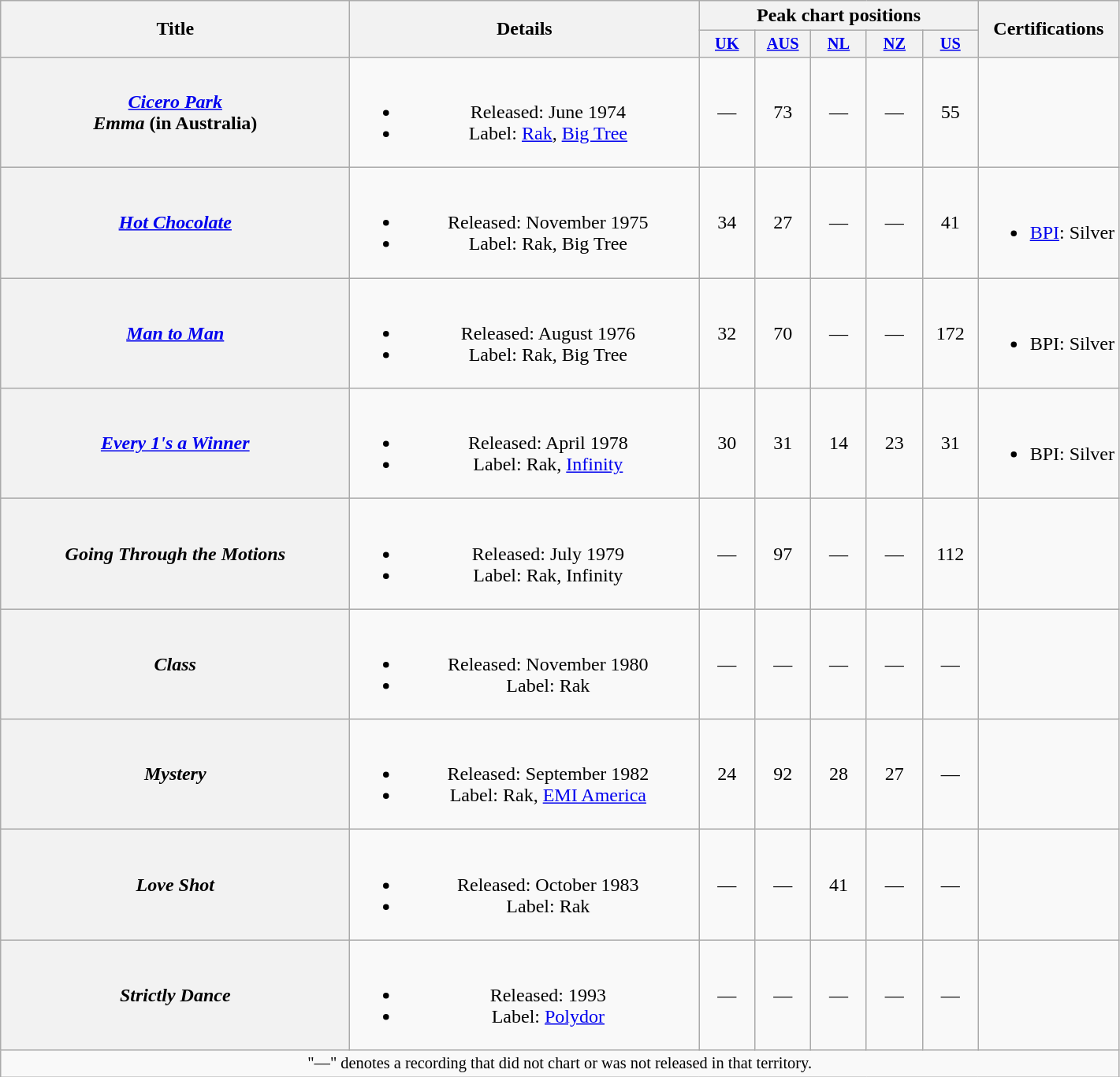<table class="wikitable plainrowheaders" style="text-align:center;">
<tr>
<th scope="col" rowspan="2" style="width:18em;">Title</th>
<th scope="col" rowspan="2" style="width:18em;">Details</th>
<th scope="col" colspan="5">Peak chart positions</th>
<th scope="col" rowspan="2">Certifications</th>
</tr>
<tr>
<th scope="col" style="width:3em;font-size:85%;"><a href='#'>UK</a><br></th>
<th scope="col" style="width:3em;font-size:85%;"><a href='#'>AUS</a><br></th>
<th scope="col" style="width:3em;font-size:85%;"><a href='#'>NL</a><br></th>
<th scope="col" style="width:3em;font-size:85%;"><a href='#'>NZ</a><br></th>
<th scope="col" style="width:3em;font-size:85%;"><a href='#'>US</a><br></th>
</tr>
<tr>
<th scope="row"><em><a href='#'>Cicero Park</a></em> <br> <em>Emma</em> (in Australia)</th>
<td><br><ul><li>Released: June 1974</li><li>Label: <a href='#'>Rak</a>, <a href='#'>Big Tree</a></li></ul></td>
<td>—</td>
<td>73</td>
<td>—</td>
<td>—</td>
<td>55</td>
<td></td>
</tr>
<tr>
<th scope="row"><em><a href='#'>Hot Chocolate</a></em></th>
<td><br><ul><li>Released: November 1975</li><li>Label: Rak, Big Tree</li></ul></td>
<td>34</td>
<td>27</td>
<td>—</td>
<td>—</td>
<td>41</td>
<td><br><ul><li><a href='#'>BPI</a>: Silver</li></ul></td>
</tr>
<tr>
<th scope="row"><em><a href='#'>Man to Man</a></em></th>
<td><br><ul><li>Released: August 1976</li><li>Label: Rak, Big Tree</li></ul></td>
<td>32</td>
<td>70</td>
<td>—</td>
<td>—</td>
<td>172</td>
<td><br><ul><li>BPI: Silver</li></ul></td>
</tr>
<tr>
<th scope="row"><em><a href='#'>Every 1's a Winner</a></em></th>
<td><br><ul><li>Released: April 1978</li><li>Label: Rak, <a href='#'>Infinity</a></li></ul></td>
<td>30</td>
<td>31</td>
<td>14</td>
<td>23</td>
<td>31</td>
<td><br><ul><li>BPI: Silver</li></ul></td>
</tr>
<tr>
<th scope="row"><em>Going Through the Motions</em></th>
<td><br><ul><li>Released: July 1979</li><li>Label: Rak, Infinity</li></ul></td>
<td>—</td>
<td>97</td>
<td>—</td>
<td>—</td>
<td>112</td>
<td></td>
</tr>
<tr>
<th scope="row"><em>Class</em></th>
<td><br><ul><li>Released: November 1980</li><li>Label: Rak</li></ul></td>
<td>—</td>
<td>—</td>
<td>—</td>
<td>—</td>
<td>—</td>
<td></td>
</tr>
<tr>
<th scope="row"><em>Mystery</em></th>
<td><br><ul><li>Released: September 1982</li><li>Label: Rak, <a href='#'>EMI America</a></li></ul></td>
<td>24</td>
<td>92</td>
<td>28</td>
<td>27</td>
<td>—</td>
<td></td>
</tr>
<tr>
<th scope="row"><em>Love Shot</em></th>
<td><br><ul><li>Released: October 1983</li><li>Label: Rak</li></ul></td>
<td>—</td>
<td>—</td>
<td>41</td>
<td>—</td>
<td>—</td>
<td></td>
</tr>
<tr>
<th scope="row"><em>Strictly Dance</em></th>
<td><br><ul><li>Released: 1993</li><li>Label: <a href='#'>Polydor</a></li></ul></td>
<td>—</td>
<td>—</td>
<td>—</td>
<td>—</td>
<td>—</td>
<td></td>
</tr>
<tr>
<td colspan="20" style="text-align:center; font-size:85%;">"—" denotes a recording that did not chart or was not released in that territory.</td>
</tr>
</table>
